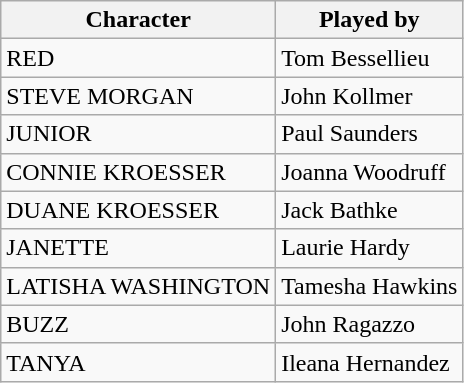<table class="wikitable">
<tr>
<th>Character</th>
<th>Played by</th>
</tr>
<tr>
<td>RED</td>
<td>Tom Bessellieu</td>
</tr>
<tr>
<td>STEVE MORGAN</td>
<td>John Kollmer</td>
</tr>
<tr>
<td>JUNIOR</td>
<td>Paul Saunders</td>
</tr>
<tr>
<td>CONNIE KROESSER</td>
<td>Joanna Woodruff</td>
</tr>
<tr>
<td>DUANE KROESSER</td>
<td>Jack Bathke</td>
</tr>
<tr>
<td>JANETTE</td>
<td>Laurie Hardy</td>
</tr>
<tr>
<td>LATISHA WASHINGTON</td>
<td>Tamesha Hawkins</td>
</tr>
<tr>
<td>BUZZ</td>
<td>John Ragazzo</td>
</tr>
<tr>
<td>TANYA</td>
<td>Ileana Hernandez</td>
</tr>
</table>
